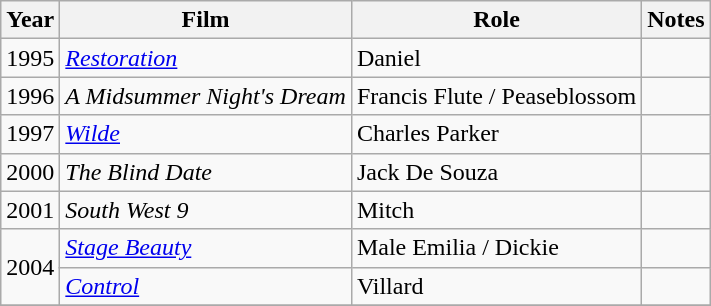<table class="wikitable" style="font-size: 100%;">
<tr>
<th>Year</th>
<th>Film</th>
<th>Role</th>
<th>Notes</th>
</tr>
<tr>
<td rowspan="1">1995</td>
<td><em><a href='#'>Restoration</a></em></td>
<td>Daniel</td>
<td></td>
</tr>
<tr>
<td rowspan="1">1996</td>
<td><em>A Midsummer Night's Dream</em></td>
<td>Francis Flute / Peaseblossom</td>
<td></td>
</tr>
<tr>
<td rowspan="1">1997</td>
<td><em><a href='#'>Wilde</a></em></td>
<td>Charles Parker</td>
<td></td>
</tr>
<tr>
<td rowspan="1">2000</td>
<td><em>The Blind Date</em></td>
<td>Jack De Souza</td>
<td></td>
</tr>
<tr>
<td rowspan="1">2001</td>
<td><em>South West 9</em></td>
<td>Mitch</td>
<td></td>
</tr>
<tr>
<td rowspan="2">2004</td>
<td><em><a href='#'>Stage Beauty</a></em></td>
<td>Male Emilia / Dickie</td>
<td></td>
</tr>
<tr>
<td><em><a href='#'>Control</a></em></td>
<td>Villard</td>
<td></td>
</tr>
<tr>
</tr>
</table>
